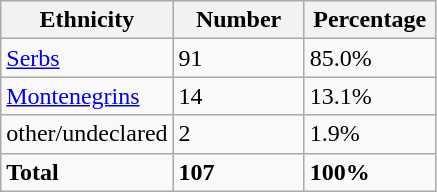<table class="wikitable">
<tr>
<th width="100px">Ethnicity</th>
<th width="80px">Number</th>
<th width="80px">Percentage</th>
</tr>
<tr>
<td><a href='#'>Serbs</a></td>
<td>91</td>
<td>85.0%</td>
</tr>
<tr>
<td><a href='#'>Montenegrins</a></td>
<td>14</td>
<td>13.1%</td>
</tr>
<tr>
<td>other/undeclared</td>
<td>2</td>
<td>1.9%</td>
</tr>
<tr>
<td><strong>Total</strong></td>
<td><strong>107</strong></td>
<td><strong>100%</strong></td>
</tr>
</table>
